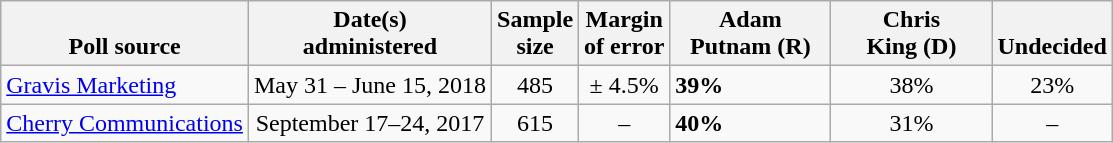<table class="wikitable">
<tr valign=bottom>
<th>Poll source</th>
<th>Date(s)<br>administered</th>
<th>Sample<br>size</th>
<th>Margin<br>of error</th>
<th style="width:100px;">Adam<br>Putnam (R)</th>
<th style="width:100px;">Chris<br>King (D)</th>
<th>Undecided</th>
</tr>
<tr>
<td><a href='#'>Gravis Marketing</a></td>
<td align=center>May 31 – June 15, 2018</td>
<td align=center>485</td>
<td align=center>± 4.5%</td>
<td><strong>39%</strong></td>
<td align=center>38%</td>
<td align=center>23%</td>
</tr>
<tr>
<td><a href='#'>Cherry Communications</a></td>
<td align=center>September 17–24, 2017</td>
<td align=center>615</td>
<td align=center>–</td>
<td><strong>40%</strong></td>
<td align=center>31%</td>
<td align=center>–</td>
</tr>
</table>
